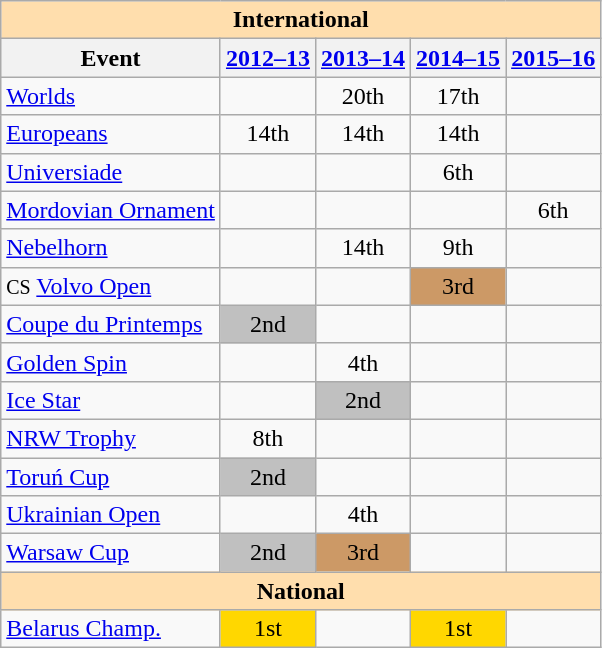<table class="wikitable" style="text-align:center">
<tr>
<th style="background-color: #ffdead; " colspan=5 align=center><strong>International</strong></th>
</tr>
<tr>
<th>Event</th>
<th><a href='#'>2012–13</a></th>
<th><a href='#'>2013–14</a></th>
<th><a href='#'>2014–15</a></th>
<th><a href='#'>2015–16</a></th>
</tr>
<tr>
<td align=left><a href='#'>Worlds</a></td>
<td></td>
<td>20th</td>
<td>17th</td>
<td></td>
</tr>
<tr>
<td align=left><a href='#'>Europeans</a></td>
<td>14th</td>
<td>14th</td>
<td>14th</td>
<td></td>
</tr>
<tr>
<td align=left><a href='#'>Universiade</a></td>
<td></td>
<td></td>
<td>6th</td>
<td></td>
</tr>
<tr>
<td align=left> <a href='#'>Mordovian Ornament</a></td>
<td></td>
<td></td>
<td></td>
<td>6th</td>
</tr>
<tr>
<td align=left> <a href='#'>Nebelhorn</a></td>
<td></td>
<td>14th</td>
<td>9th</td>
<td></td>
</tr>
<tr>
<td align=left><small>CS</small> <a href='#'>Volvo Open</a></td>
<td></td>
<td></td>
<td bgcolor=cc9966>3rd</td>
<td></td>
</tr>
<tr>
<td align=left><a href='#'>Coupe du Printemps</a></td>
<td bgcolor=silver>2nd</td>
<td></td>
<td></td>
<td></td>
</tr>
<tr>
<td align=left><a href='#'>Golden Spin</a></td>
<td></td>
<td>4th</td>
<td></td>
<td></td>
</tr>
<tr>
<td align=left><a href='#'>Ice Star</a></td>
<td></td>
<td bgcolor=silver>2nd</td>
<td></td>
<td></td>
</tr>
<tr>
<td align=left><a href='#'>NRW Trophy</a></td>
<td>8th</td>
<td></td>
<td></td>
<td></td>
</tr>
<tr>
<td align=left><a href='#'>Toruń Cup</a></td>
<td bgcolor=silver>2nd</td>
<td></td>
<td></td>
<td></td>
</tr>
<tr>
<td align=left><a href='#'>Ukrainian Open</a></td>
<td></td>
<td>4th</td>
<td></td>
<td></td>
</tr>
<tr>
<td align=left><a href='#'>Warsaw Cup</a></td>
<td bgcolor=silver>2nd</td>
<td bgcolor=cc9966>3rd</td>
<td></td>
<td></td>
</tr>
<tr>
<th style="background-color: #ffdead; " colspan=5 align=center><strong>National</strong></th>
</tr>
<tr>
<td align=left><a href='#'>Belarus Champ.</a></td>
<td bgcolor=gold>1st</td>
<td></td>
<td bgcolor=gold>1st</td>
<td></td>
</tr>
</table>
